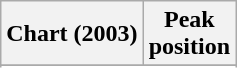<table class="wikitable sortable">
<tr>
<th>Chart (2003)</th>
<th>Peak<br>position</th>
</tr>
<tr>
</tr>
<tr>
</tr>
<tr>
</tr>
<tr>
</tr>
<tr>
</tr>
</table>
